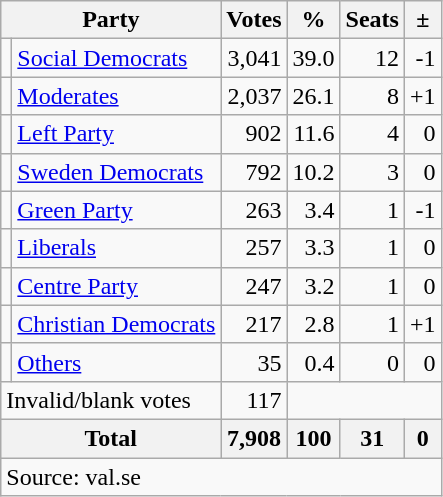<table class=wikitable style=text-align:right>
<tr>
<th colspan=2>Party</th>
<th>Votes</th>
<th>%</th>
<th>Seats</th>
<th>±</th>
</tr>
<tr>
<td bgcolor=></td>
<td align=left><a href='#'>Social Democrats</a></td>
<td>3,041</td>
<td>39.0</td>
<td>12</td>
<td>-1</td>
</tr>
<tr>
<td bgcolor=></td>
<td align=left><a href='#'>Moderates</a></td>
<td>2,037</td>
<td>26.1</td>
<td>8</td>
<td>+1</td>
</tr>
<tr>
<td bgcolor=></td>
<td align=left><a href='#'>Left Party</a></td>
<td>902</td>
<td>11.6</td>
<td>4</td>
<td>0</td>
</tr>
<tr>
<td bgcolor=></td>
<td align=left><a href='#'>Sweden Democrats</a></td>
<td>792</td>
<td>10.2</td>
<td>3</td>
<td>0</td>
</tr>
<tr>
<td bgcolor=></td>
<td align=left><a href='#'>Green Party</a></td>
<td>263</td>
<td>3.4</td>
<td>1</td>
<td>-1</td>
</tr>
<tr>
<td bgcolor=></td>
<td align=left><a href='#'>Liberals</a></td>
<td>257</td>
<td>3.3</td>
<td>1</td>
<td>0</td>
</tr>
<tr>
<td bgcolor=></td>
<td align=left><a href='#'>Centre Party</a></td>
<td>247</td>
<td>3.2</td>
<td>1</td>
<td>0</td>
</tr>
<tr>
<td bgcolor=></td>
<td align=left><a href='#'>Christian Democrats</a></td>
<td>217</td>
<td>2.8</td>
<td>1</td>
<td>+1</td>
</tr>
<tr>
<td></td>
<td align=left><a href='#'>Others</a></td>
<td>35</td>
<td>0.4</td>
<td>0</td>
<td>0</td>
</tr>
<tr>
<td align=left colspan=2>Invalid/blank votes</td>
<td>117</td>
<td colspan=3></td>
</tr>
<tr>
<th align=left colspan=2>Total</th>
<th>7,908</th>
<th>100</th>
<th>31</th>
<th>0</th>
</tr>
<tr>
<td align=left colspan=6>Source: val.se </td>
</tr>
</table>
